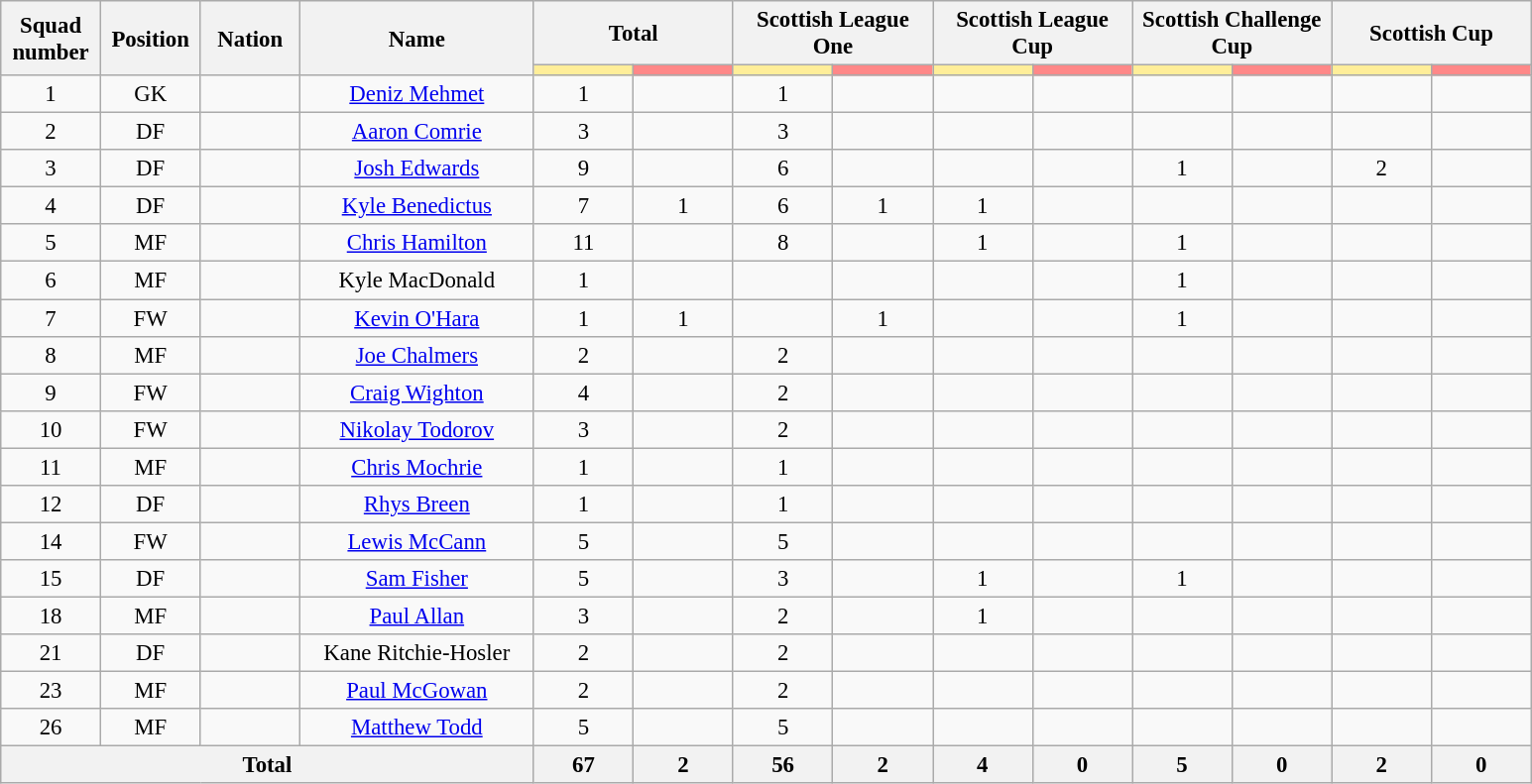<table class="wikitable" style="font-size: 95%; text-align: center;">
<tr>
<th rowspan=2 width=60>Squad number</th>
<th rowspan=2 width=60>Position</th>
<th rowspan=2 width=60>Nation</th>
<th rowspan=2 width=150>Name</th>
<th colspan=2>Total</th>
<th colspan=2>Scottish League One</th>
<th colspan=2>Scottish League Cup</th>
<th colspan=2>Scottish Challenge Cup</th>
<th colspan=2>Scottish Cup</th>
</tr>
<tr>
<th style="width:60px; background:#fe9;"></th>
<th style="width:60px; background:#ff8888;"></th>
<th style="width:60px; background:#fe9;"></th>
<th style="width:60px; background:#ff8888;"></th>
<th style="width:60px; background:#fe9;"></th>
<th style="width:60px; background:#ff8888;"></th>
<th style="width:60px; background:#fe9;"></th>
<th style="width:60px; background:#ff8888;"></th>
<th style="width:60px; background:#fe9;"></th>
<th style="width:60px; background:#ff8888;"></th>
</tr>
<tr>
<td>1</td>
<td>GK</td>
<td></td>
<td><a href='#'>Deniz Mehmet</a></td>
<td>1</td>
<td></td>
<td>1</td>
<td></td>
<td></td>
<td></td>
<td></td>
<td></td>
<td></td>
<td></td>
</tr>
<tr>
<td>2</td>
<td>DF</td>
<td></td>
<td><a href='#'>Aaron Comrie</a></td>
<td>3</td>
<td></td>
<td>3</td>
<td></td>
<td></td>
<td></td>
<td></td>
<td></td>
<td></td>
<td></td>
</tr>
<tr>
<td>3</td>
<td>DF</td>
<td></td>
<td><a href='#'>Josh Edwards</a></td>
<td>9</td>
<td></td>
<td>6</td>
<td></td>
<td></td>
<td></td>
<td>1</td>
<td></td>
<td>2</td>
<td></td>
</tr>
<tr>
<td>4</td>
<td>DF</td>
<td></td>
<td><a href='#'>Kyle Benedictus</a></td>
<td>7</td>
<td>1</td>
<td>6</td>
<td>1</td>
<td>1</td>
<td></td>
<td></td>
<td></td>
<td></td>
<td></td>
</tr>
<tr>
<td>5</td>
<td>MF</td>
<td></td>
<td><a href='#'>Chris Hamilton</a></td>
<td>11</td>
<td></td>
<td>8</td>
<td></td>
<td>1</td>
<td></td>
<td>1</td>
<td></td>
<td></td>
<td></td>
</tr>
<tr>
<td>6</td>
<td>MF</td>
<td></td>
<td>Kyle MacDonald</td>
<td>1</td>
<td></td>
<td></td>
<td></td>
<td></td>
<td></td>
<td>1</td>
<td></td>
<td></td>
<td></td>
</tr>
<tr>
<td>7</td>
<td>FW</td>
<td></td>
<td><a href='#'>Kevin O'Hara</a></td>
<td>1</td>
<td>1</td>
<td></td>
<td>1</td>
<td></td>
<td></td>
<td>1</td>
<td></td>
<td></td>
<td></td>
</tr>
<tr>
<td>8</td>
<td>MF</td>
<td></td>
<td><a href='#'>Joe Chalmers</a></td>
<td>2</td>
<td></td>
<td>2</td>
<td></td>
<td></td>
<td></td>
<td></td>
<td></td>
<td></td>
<td></td>
</tr>
<tr>
<td>9</td>
<td>FW</td>
<td></td>
<td><a href='#'>Craig Wighton</a></td>
<td>4</td>
<td></td>
<td>2</td>
<td></td>
<td></td>
<td></td>
<td></td>
<td></td>
<td></td>
<td></td>
</tr>
<tr>
<td>10</td>
<td>FW</td>
<td></td>
<td><a href='#'>Nikolay Todorov</a></td>
<td>3</td>
<td></td>
<td>2</td>
<td></td>
<td></td>
<td></td>
<td></td>
<td></td>
<td></td>
<td></td>
</tr>
<tr>
<td>11</td>
<td>MF</td>
<td></td>
<td><a href='#'>Chris Mochrie</a></td>
<td>1</td>
<td></td>
<td>1</td>
<td></td>
<td></td>
<td></td>
<td></td>
<td></td>
<td></td>
<td></td>
</tr>
<tr>
<td>12</td>
<td>DF</td>
<td></td>
<td><a href='#'>Rhys Breen</a></td>
<td>1</td>
<td></td>
<td>1</td>
<td></td>
<td></td>
<td></td>
<td></td>
<td></td>
<td></td>
<td></td>
</tr>
<tr>
<td>14</td>
<td>FW</td>
<td></td>
<td><a href='#'>Lewis McCann</a></td>
<td>5</td>
<td></td>
<td>5</td>
<td></td>
<td></td>
<td></td>
<td></td>
<td></td>
<td></td>
<td></td>
</tr>
<tr>
<td>15</td>
<td>DF</td>
<td></td>
<td><a href='#'>Sam Fisher</a></td>
<td>5</td>
<td></td>
<td>3</td>
<td></td>
<td>1</td>
<td></td>
<td>1</td>
<td></td>
<td></td>
<td></td>
</tr>
<tr>
<td>18</td>
<td>MF</td>
<td></td>
<td><a href='#'>Paul Allan</a></td>
<td>3</td>
<td></td>
<td>2</td>
<td></td>
<td>1</td>
<td></td>
<td></td>
<td></td>
<td></td>
<td></td>
</tr>
<tr>
<td>21</td>
<td>DF</td>
<td></td>
<td>Kane Ritchie-Hosler</td>
<td>2</td>
<td></td>
<td>2</td>
<td></td>
<td></td>
<td></td>
<td></td>
<td></td>
<td></td>
<td></td>
</tr>
<tr>
<td>23</td>
<td>MF</td>
<td></td>
<td><a href='#'>Paul McGowan</a></td>
<td>2</td>
<td></td>
<td>2</td>
<td></td>
<td></td>
<td></td>
<td></td>
<td></td>
<td></td>
<td></td>
</tr>
<tr>
<td>26</td>
<td>MF</td>
<td></td>
<td><a href='#'>Matthew Todd</a></td>
<td>5</td>
<td></td>
<td>5</td>
<td></td>
<td></td>
<td></td>
<td></td>
<td></td>
<td></td>
<td></td>
</tr>
<tr>
<th colspan=4>Total</th>
<th>67</th>
<th>2</th>
<th>56</th>
<th>2</th>
<th>4</th>
<th>0</th>
<th>5</th>
<th>0</th>
<th>2</th>
<th>0</th>
</tr>
</table>
